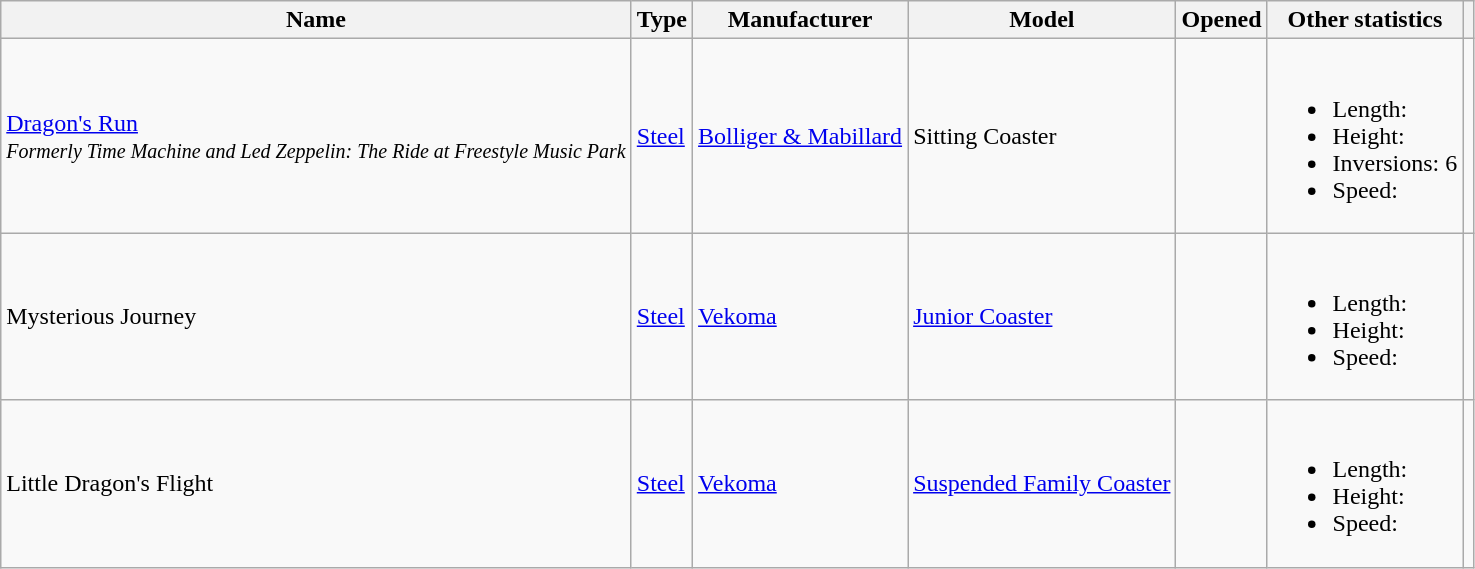<table class="wikitable sortable">
<tr>
<th>Name</th>
<th>Type</th>
<th>Manufacturer</th>
<th>Model</th>
<th>Opened</th>
<th class="unsortable">Other statistics</th>
<th class="unsortable"></th>
</tr>
<tr>
<td><a href='#'>Dragon's Run</a><em><br><small>Formerly Time Machine and Led Zeppelin: The Ride at Freestyle Music Park<br></small></em></td>
<td><a href='#'>Steel</a></td>
<td><a href='#'>Bolliger & Mabillard</a></td>
<td>Sitting Coaster</td>
<td></td>
<td><br><ul><li>Length: </li><li>Height: </li><li>Inversions: 6</li><li>Speed: </li></ul></td>
<td></td>
</tr>
<tr>
<td>Mysterious Journey</td>
<td><a href='#'>Steel</a></td>
<td><a href='#'>Vekoma</a></td>
<td><a href='#'>Junior Coaster</a></td>
<td></td>
<td><br><ul><li>Length: </li><li>Height: </li><li>Speed: </li></ul></td>
<td></td>
</tr>
<tr>
<td>Little Dragon's Flight</td>
<td><a href='#'>Steel</a></td>
<td><a href='#'>Vekoma</a></td>
<td><a href='#'>Suspended Family Coaster</a></td>
<td></td>
<td><br><ul><li>Length: </li><li>Height: </li><li>Speed: </li></ul></td>
<td></td>
</tr>
</table>
